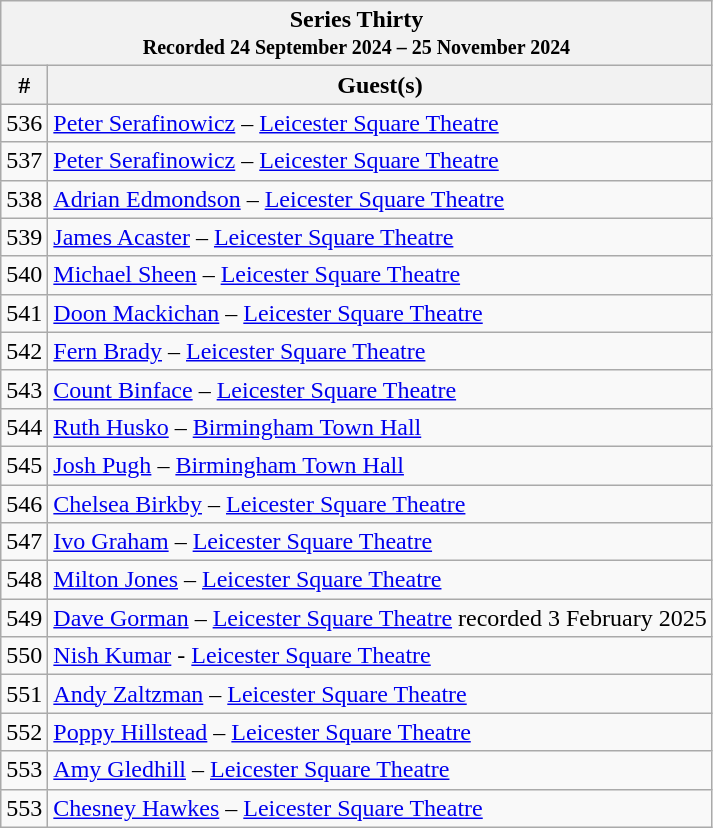<table class="wikitable">
<tr>
<th colspan="3">Series Thirty<br><small>Recorded 24 September 2024 – 25 November 2024  </small></th>
</tr>
<tr>
<th>#</th>
<th>Guest(s)</th>
</tr>
<tr>
<td>536</td>
<td><a href='#'>Peter Serafinowicz</a> – <a href='#'>Leicester Square Theatre</a></td>
</tr>
<tr>
<td>537</td>
<td><a href='#'>Peter Serafinowicz</a> – <a href='#'>Leicester Square Theatre</a></td>
</tr>
<tr>
<td>538</td>
<td><a href='#'>Adrian Edmondson</a> – <a href='#'>Leicester Square Theatre</a></td>
</tr>
<tr>
<td>539</td>
<td><a href='#'>James Acaster</a> – <a href='#'>Leicester Square Theatre</a></td>
</tr>
<tr>
<td>540</td>
<td><a href='#'>Michael Sheen</a> – <a href='#'>Leicester Square Theatre</a></td>
</tr>
<tr>
<td>541</td>
<td><a href='#'>Doon Mackichan</a> – <a href='#'>Leicester Square Theatre</a></td>
</tr>
<tr>
<td>542</td>
<td><a href='#'>Fern Brady</a> – <a href='#'>Leicester Square Theatre</a></td>
</tr>
<tr>
<td>543</td>
<td><a href='#'>Count Binface</a> – <a href='#'>Leicester Square Theatre</a></td>
</tr>
<tr>
<td>544</td>
<td><a href='#'>Ruth Husko</a> – <a href='#'>Birmingham Town Hall</a></td>
</tr>
<tr>
<td>545</td>
<td><a href='#'>Josh Pugh</a> – <a href='#'>Birmingham Town Hall</a></td>
</tr>
<tr>
<td>546</td>
<td><a href='#'>Chelsea Birkby</a> – <a href='#'>Leicester Square Theatre</a></td>
</tr>
<tr>
<td>547</td>
<td><a href='#'>Ivo Graham</a> – <a href='#'>Leicester Square Theatre</a></td>
</tr>
<tr>
<td>548</td>
<td><a href='#'>Milton Jones</a> – <a href='#'>Leicester Square Theatre</a></td>
</tr>
<tr>
<td>549</td>
<td><a href='#'>Dave Gorman</a> – <a href='#'>Leicester Square Theatre</a> recorded 3 February 2025</td>
</tr>
<tr>
<td>550</td>
<td><a href='#'>Nish Kumar</a> - <a href='#'>Leicester Square Theatre</a></td>
</tr>
<tr>
<td>551</td>
<td><a href='#'>Andy Zaltzman</a> – <a href='#'>Leicester Square Theatre</a></td>
</tr>
<tr>
<td>552</td>
<td><a href='#'>Poppy Hillstead</a> – <a href='#'>Leicester Square Theatre</a></td>
</tr>
<tr>
<td>553</td>
<td><a href='#'>Amy Gledhill</a> – <a href='#'>Leicester Square Theatre</a></td>
</tr>
<tr>
<td>553</td>
<td><a href='#'>Chesney Hawkes</a> – <a href='#'>Leicester Square Theatre</a></td>
</tr>
</table>
